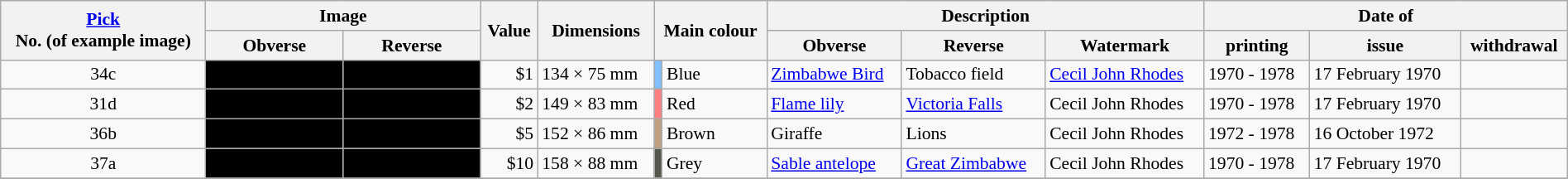<table class="wikitable" style="font-size:90%;width:100%">
<tr>
<th rowspan="2"><a href='#'>Pick</a><br>No. (of example image)</th>
<th colspan="2">Image</th>
<th rowspan="2">Value</th>
<th rowspan="2">Dimensions</th>
<th rowspan="2" colspan="2">Main colour</th>
<th colspan="3">Description</th>
<th colspan="3">Date of</th>
</tr>
<tr>
<th style="max-width:104px;width:104px">Obverse</th>
<th style="max-width:104px;width:104px">Reverse</th>
<th>Obverse</th>
<th>Reverse</th>
<th>Watermark</th>
<th>printing</th>
<th>issue</th>
<th>withdrawal</th>
</tr>
<tr>
<td style="text-align:center">34c</td>
<td style="background:#000"></td>
<td style="background:#000"></td>
<td style="text-align:right">$1</td>
<td>134 × 75 mm</td>
<td style="background:#80C0FF;width:0"></td>
<td>Blue</td>
<td><a href='#'>Zimbabwe Bird</a></td>
<td>Tobacco field</td>
<td><a href='#'>Cecil John Rhodes</a></td>
<td>1970 - 1978</td>
<td>17 February 1970</td>
<td></td>
</tr>
<tr>
<td style="text-align:center">31d</td>
<td style="background:#000"></td>
<td style="background:#000"></td>
<td style="text-align:right">$2</td>
<td>149 × 83 mm</td>
<td style="background:#FF8080"></td>
<td>Red</td>
<td><a href='#'>Flame lily</a></td>
<td><a href='#'>Victoria Falls</a></td>
<td>Cecil John Rhodes</td>
<td>1970 - 1978</td>
<td>17 February 1970</td>
<td></td>
</tr>
<tr>
<td style="text-align:center">36b</td>
<td style="background:#000"></td>
<td style="background:#000"></td>
<td style="text-align:right">$5</td>
<td>152 × 86 mm</td>
<td style="background:#C0A080"></td>
<td>Brown</td>
<td>Giraffe</td>
<td>Lions</td>
<td>Cecil John Rhodes</td>
<td>1972 - 1978</td>
<td>16 October 1972</td>
<td></td>
</tr>
<tr>
<td style="text-align:center">37a</td>
<td style="background:#000"></td>
<td style="background:#000"></td>
<td style="text-align:right">$10</td>
<td>158 × 88 mm</td>
<td style="background:#55574D"></td>
<td>Grey</td>
<td><a href='#'>Sable antelope</a></td>
<td><a href='#'>Great Zimbabwe</a></td>
<td>Cecil John Rhodes</td>
<td>1970 - 1978</td>
<td>17 February 1970</td>
<td></td>
</tr>
<tr>
</tr>
</table>
